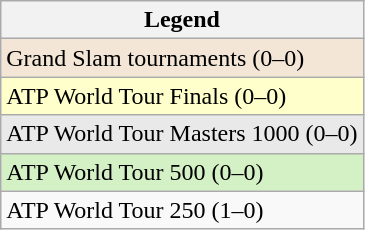<table class="wikitable sortable mw-collapsible mw-collapsed">
<tr>
<th>Legend</th>
</tr>
<tr style="background:#f3e6d7;">
<td>Grand Slam tournaments (0–0)</td>
</tr>
<tr style="background:#ffffcc;">
<td>ATP World Tour Finals (0–0)</td>
</tr>
<tr style="background:#e9e9e9;">
<td>ATP World Tour Masters 1000 (0–0)</td>
</tr>
<tr style="background:#d4f1c5;">
<td>ATP World Tour 500 (0–0)</td>
</tr>
<tr>
<td>ATP World Tour 250 (1–0)</td>
</tr>
</table>
